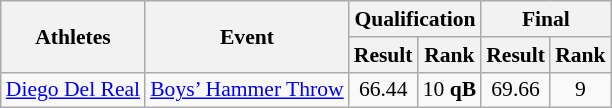<table class="wikitable" border="1" style="font-size:90%">
<tr>
<th rowspan=2>Athletes</th>
<th rowspan=2>Event</th>
<th colspan=2>Qualification</th>
<th colspan=2>Final</th>
</tr>
<tr>
<th>Result</th>
<th>Rank</th>
<th>Result</th>
<th>Rank</th>
</tr>
<tr>
<td><a href='#'>Diego Del Real</a></td>
<td><a href='#'>Boys’ Hammer Throw</a></td>
<td align=center>66.44</td>
<td align=center>10 <strong>qB</strong></td>
<td align=center>69.66</td>
<td align=center>9</td>
</tr>
</table>
